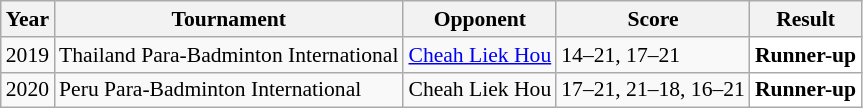<table class="sortable wikitable" style="font-size: 90%;">
<tr>
<th>Year</th>
<th>Tournament</th>
<th>Opponent</th>
<th>Score</th>
<th>Result</th>
</tr>
<tr>
<td align="center">2019</td>
<td align="left">Thailand Para-Badminton International</td>
<td align="left"> <a href='#'>Cheah Liek Hou</a></td>
<td align="left">14–21, 17–21</td>
<td style="text-align:left; background:white"> <strong>Runner-up</strong></td>
</tr>
<tr>
<td align="center">2020</td>
<td align="left">Peru Para-Badminton International</td>
<td align="left"> Cheah Liek Hou</td>
<td align="left">17–21, 21–18, 16–21</td>
<td style="text-align:left; background:white"> <strong>Runner-up</strong></td>
</tr>
</table>
